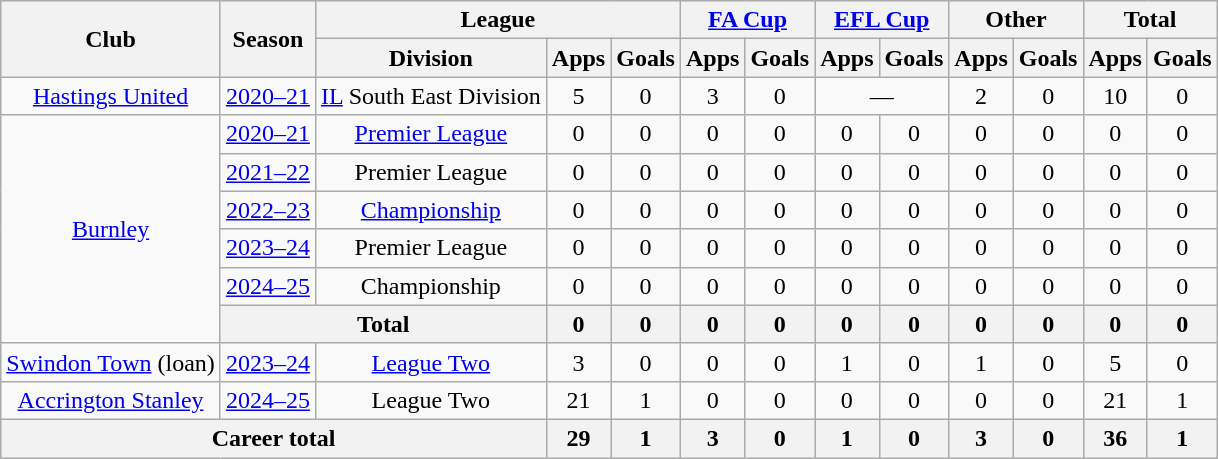<table class="wikitable" style="text-align: center">
<tr>
<th rowspan="2">Club</th>
<th rowspan="2">Season</th>
<th colspan="3">League</th>
<th colspan="2"><a href='#'>FA Cup</a></th>
<th colspan="2"><a href='#'>EFL Cup</a></th>
<th colspan="2">Other</th>
<th colspan="2">Total</th>
</tr>
<tr>
<th>Division</th>
<th>Apps</th>
<th>Goals</th>
<th>Apps</th>
<th>Goals</th>
<th>Apps</th>
<th>Goals</th>
<th>Apps</th>
<th>Goals</th>
<th>Apps</th>
<th>Goals</th>
</tr>
<tr>
<td><a href='#'>Hastings United</a></td>
<td><a href='#'>2020–21</a></td>
<td><a href='#'>IL</a> South East Division</td>
<td>5</td>
<td>0</td>
<td>3</td>
<td>0</td>
<td colspan="2">—</td>
<td>2</td>
<td>0</td>
<td>10</td>
<td>0</td>
</tr>
<tr>
<td rowspan=6><a href='#'>Burnley</a></td>
<td><a href='#'>2020–21</a></td>
<td><a href='#'>Premier League</a></td>
<td>0</td>
<td>0</td>
<td>0</td>
<td>0</td>
<td>0</td>
<td>0</td>
<td>0</td>
<td>0</td>
<td>0</td>
<td>0</td>
</tr>
<tr>
<td><a href='#'>2021–22</a></td>
<td>Premier League</td>
<td>0</td>
<td>0</td>
<td>0</td>
<td>0</td>
<td>0</td>
<td>0</td>
<td>0</td>
<td>0</td>
<td>0</td>
<td>0</td>
</tr>
<tr>
<td><a href='#'>2022–23</a></td>
<td><a href='#'>Championship</a></td>
<td>0</td>
<td>0</td>
<td>0</td>
<td>0</td>
<td>0</td>
<td>0</td>
<td>0</td>
<td>0</td>
<td>0</td>
<td>0</td>
</tr>
<tr>
<td><a href='#'>2023–24</a></td>
<td>Premier League</td>
<td>0</td>
<td>0</td>
<td>0</td>
<td>0</td>
<td>0</td>
<td>0</td>
<td>0</td>
<td>0</td>
<td>0</td>
<td>0</td>
</tr>
<tr>
<td><a href='#'>2024–25</a></td>
<td>Championship</td>
<td>0</td>
<td>0</td>
<td>0</td>
<td>0</td>
<td>0</td>
<td>0</td>
<td>0</td>
<td>0</td>
<td>0</td>
<td>0</td>
</tr>
<tr>
<th colspan=2>Total</th>
<th>0</th>
<th>0</th>
<th>0</th>
<th>0</th>
<th>0</th>
<th>0</th>
<th>0</th>
<th>0</th>
<th>0</th>
<th>0</th>
</tr>
<tr>
<td><a href='#'>Swindon Town</a> (loan)</td>
<td><a href='#'>2023–24</a></td>
<td><a href='#'>League Two</a></td>
<td>3</td>
<td>0</td>
<td>0</td>
<td>0</td>
<td>1</td>
<td>0</td>
<td>1</td>
<td>0</td>
<td>5</td>
<td>0</td>
</tr>
<tr>
<td><a href='#'>Accrington Stanley</a></td>
<td><a href='#'>2024–25</a></td>
<td>League Two</td>
<td>21</td>
<td>1</td>
<td>0</td>
<td>0</td>
<td>0</td>
<td>0</td>
<td>0</td>
<td>0</td>
<td>21</td>
<td>1</td>
</tr>
<tr>
<th colspan="3">Career total</th>
<th>29</th>
<th>1</th>
<th>3</th>
<th>0</th>
<th>1</th>
<th>0</th>
<th>3</th>
<th>0</th>
<th>36</th>
<th>1</th>
</tr>
</table>
